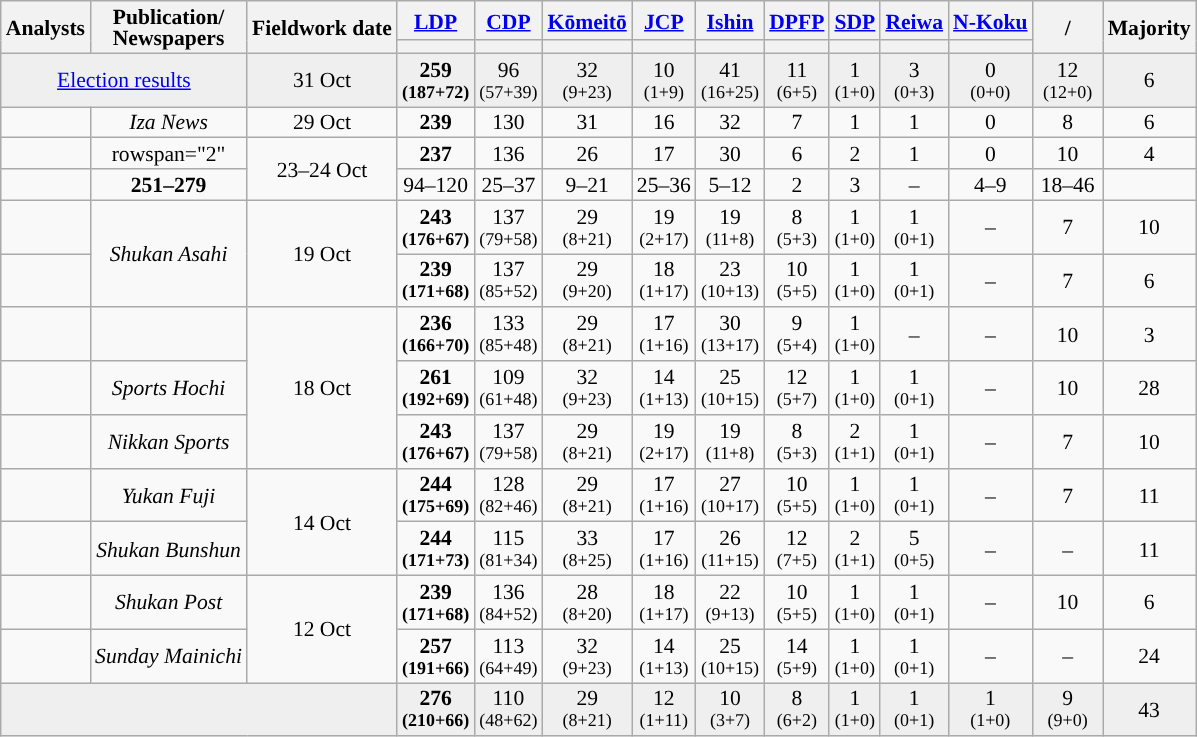<table class="wikitable mw-datatable sortable mw-collapsible" style="text-align:center;font-size:90%;line-height:14px;">
<tr>
<th rowspan="2">Analysts</th>
<th rowspan="2">Publication/<br>Newspapers</th>
<th rowspan="2">Fieldwork date</th>
<th class="unsortable" "style=width:40px;"><a href='#'>LDP</a></th>
<th class="unsortable" "style=width:40px;"><a href='#'>CDP</a></th>
<th class="unsortable" "style=width:40px;"><a href='#'>Kōmeitō</a></th>
<th class="unsortable" "style=width:40px;"><a href='#'>JCP</a></th>
<th class="unsortable" "style=width:40px;"><a href='#'>Ishin</a></th>
<th class="unsortable" "style=width:40px;"><a href='#'>DPFP</a></th>
<th class="unsortable" "style=width:40px;"><a href='#'>SDP</a></th>
<th class="unsortable" "style=width:40px;"><a href='#'>Reiwa</a></th>
<th class="unsortable" "style=width:40px;"><a href='#'>N-Koku</a></th>
<th rowspan="2" class="unsortable" width="40px">/<br></th>
<th rowspan="2">Majority</th>
</tr>
<tr>
<th style="background: "></th>
<th style="background: "></th>
<th style="background: "></th>
<th style="background: "></th>
<th style="background: "></th>
<th style="background: "></th>
<th style="background: "></th>
<th style="background: "></th>
<th style="background: "></th>
</tr>
<tr style="background:#EFEFEF;">
<td colspan="2"><a href='#'>Election results</a></td>
<td>31 Oct</td>
<td><strong>259</strong><br><small><strong>(187+72)</strong></small></td>
<td>96<br><small>(57+39)</small></td>
<td>32<br><small>(9+23)</small></td>
<td>10<br><small>(1+9)</small></td>
<td>41<br><small>(16+25)</small></td>
<td>11<br><small>(6+5)</small></td>
<td>1<br><small>(1+0)</small></td>
<td>3<br><small>(0+3)</small></td>
<td>0<br><small>(0+0)</small></td>
<td>12<br><small>(12+0)</small></td>
<td style="background: ">6</td>
</tr>
<tr>
<td></td>
<td><em>Iza News</em></td>
<td>29 Oct</td>
<td><strong>239</strong></td>
<td>130</td>
<td>31</td>
<td>16</td>
<td>32</td>
<td>7</td>
<td>1</td>
<td>1</td>
<td>0</td>
<td>8</td>
<td style="background: ">6</td>
</tr>
<tr>
<td></td>
<td>rowspan="2" </td>
<td rowspan="2">23–24 Oct</td>
<td><strong>237</strong></td>
<td>136</td>
<td>26</td>
<td>17</td>
<td>30</td>
<td>6</td>
<td>2</td>
<td>1</td>
<td>0</td>
<td>10</td>
<td style="background: ">4</td>
</tr>
<tr>
<td></td>
<td><strong>251–279</strong></td>
<td>94–120</td>
<td>25–37</td>
<td>9–21</td>
<td>25–36</td>
<td>5–12</td>
<td>2</td>
<td>3</td>
<td>–</td>
<td>4–9</td>
<td style="background: ">18–46</td>
</tr>
<tr>
<td></td>
<td rowspan="2"><em>Shukan Asahi</em></td>
<td rowspan="2">19 Oct</td>
<td><strong>243</strong><br><small><strong>(176+67)</strong></small></td>
<td>137<br><small>(79+58)</small></td>
<td>29<br><small>(8+21)</small></td>
<td>19<br><small>(2+17)</small></td>
<td>19<br><small>(11+8)</small></td>
<td>8<br><small>(5+3)</small></td>
<td>1<br><small>(1+0)</small></td>
<td>1<br><small>(0+1)</small></td>
<td>–</td>
<td>7</td>
<td style="background:">10</td>
</tr>
<tr>
<td></td>
<td><strong>239</strong><br><small><strong>(171+68)</strong></small></td>
<td>137<br><small>(85+52)</small></td>
<td>29<br><small>(9+20)</small></td>
<td>18<br><small>(1+17)</small></td>
<td>23<br><small>(10+13)</small></td>
<td>10<br><small>(5+5)</small></td>
<td>1<br><small>(1+0)</small></td>
<td>1<br><small>(0+1)</small></td>
<td>–</td>
<td>7</td>
<td style="background: ">6</td>
</tr>
<tr>
<td></td>
<td></td>
<td rowspan="3">18 Oct</td>
<td><strong>236</strong><br><small><strong>(166+70)</strong></small></td>
<td>133<br><small>(85+48)</small></td>
<td>29<br><small>(8+21)</small></td>
<td>17<br><small>(1+16)</small></td>
<td>30<br><small>(13+17)</small></td>
<td>9<br><small>(5+4)</small></td>
<td>1<br><small>(1+0)</small></td>
<td>–</td>
<td>–</td>
<td>10</td>
<td style="background: ">3</td>
</tr>
<tr>
<td></td>
<td><em>Sports Hochi</em></td>
<td><strong>261</strong><br><small><strong>(192+69)</strong></small></td>
<td>109<br><small>(61+48)</small></td>
<td>32<br><small>(9+23)</small></td>
<td>14<br><small>(1+13)</small></td>
<td>25<br><small>(10+15)</small></td>
<td>12<br><small>(5+7)</small></td>
<td>1<br><small>(1+0)</small></td>
<td>1<br><small>(0+1)</small></td>
<td>–</td>
<td>10</td>
<td style="background: ">28</td>
</tr>
<tr>
<td> </td>
<td><em>Nikkan Sports</em></td>
<td><strong>243</strong><br><small><strong>(176+67)</strong></small></td>
<td>137<br><small>(79+58)</small></td>
<td>29<br><small>(8+21)</small></td>
<td>19<br><small>(2+17)</small></td>
<td>19<br><small>(11+8)</small></td>
<td>8<br><small>(5+3)</small></td>
<td>2<br><small>(1+1)</small></td>
<td>1<br><small>(0+1)</small></td>
<td>–</td>
<td>7</td>
<td style="background: ">10</td>
</tr>
<tr>
<td> </td>
<td><em>Yukan Fuji</em></td>
<td rowspan="2">14 Oct</td>
<td><strong>244</strong><br><small><strong>(175+69)</strong></small></td>
<td>128<br><small>(82+46)</small></td>
<td>29<br><small>(8+21)</small></td>
<td>17<br><small>(1+16)</small></td>
<td>27<br><small>(10+17)</small></td>
<td>10<br><small>(5+5)</small></td>
<td>1<br><small>(1+0)</small></td>
<td>1<br><small>(0+1)</small></td>
<td>–</td>
<td>7</td>
<td style="background: ">11</td>
</tr>
<tr>
<td></td>
<td><em>Shukan Bunshun</em></td>
<td><strong>244</strong><br><small><strong>(171+73)</strong></small></td>
<td>115<br><small>(81+34)</small></td>
<td>33<br><small>(8+25)</small></td>
<td>17<br><small>(1+16)</small></td>
<td>26<br><small>(11+15)</small></td>
<td>12<br><small>(7+5)</small></td>
<td>2<br><small>(1+1)</small></td>
<td>5<br><small>(0+5)</small></td>
<td>–</td>
<td>–</td>
<td style="background: ">11</td>
</tr>
<tr>
<td> </td>
<td><em>Shukan Post</em></td>
<td rowspan="2">12 Oct</td>
<td><strong>239</strong><br><small><strong>(171+68)</strong></small></td>
<td>136<br><small>(84+52)</small></td>
<td>28<br><small>(8+20)</small></td>
<td>18<br><small>(1+17)</small></td>
<td>22<br><small>(9+13)</small></td>
<td>10<br><small>(5+5)</small></td>
<td>1<br><small>(1+0)</small></td>
<td>1<br><small>(0+1)</small></td>
<td>–</td>
<td>10</td>
<td style="background: ">6</td>
</tr>
<tr>
<td></td>
<td><em>Sunday Mainichi</em></td>
<td><strong>257</strong><br><small><strong>(191+66)</strong></small></td>
<td>113<br><small>(64+49)</small></td>
<td>32<br><small>(9+23)</small></td>
<td>14<br><small>(1+13)</small></td>
<td>25<br><small>(10+15)</small></td>
<td>14<br><small>(5+9)</small></td>
<td>1<br><small>(1+0)</small></td>
<td>1<br><small>(0+1)</small></td>
<td>–</td>
<td>–</td>
<td style="background: ">24</td>
</tr>
<tr style="background:#EFEFEF;">
<td colspan="3"></td>
<td><strong>276</strong><br><small><strong>(210+66)</strong></small></td>
<td>110<br><small>(48+62)</small></td>
<td>29<br><small>(8+21)</small></td>
<td>12<br><small>(1+11)</small></td>
<td>10<br><small>(3+7)</small></td>
<td>8<br><small>(6+2)</small></td>
<td>1<br><small>(1+0)</small></td>
<td>1<br><small>(0+1)</small></td>
<td>1<br><small>(1+0)</small></td>
<td>9<br><small>(9+0)</small></td>
<td style="background: ">43</td>
</tr>
</table>
